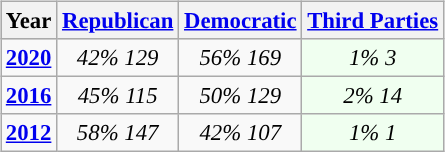<table class="wikitable" style="float:right; font-size:95%;">
<tr bgcolor=lightgrey>
<th>Year</th>
<th><a href='#'>Republican</a></th>
<th><a href='#'>Democratic</a></th>
<th><a href='#'>Third Parties</a></th>
</tr>
<tr>
<td style="text-align:center; "><strong><a href='#'>2020</a></strong></td>
<td style="text-align:center; "><em>42%</em> <em>129</em></td>
<td style="text-align:center; "><em>56%</em> <em>169</em></td>
<td style="text-align:center; background:honeyDew;"><em>1%</em> <em>3</em></td>
</tr>
<tr>
<td style="text-align:center; "><strong><a href='#'>2016</a></strong></td>
<td style="text-align:center; "><em>45%</em> <em>115</em></td>
<td style="text-align:center; "><em>50%</em> <em>129</em></td>
<td style="text-align:center; background:honeyDew;"><em>2%</em> <em>14</em></td>
</tr>
<tr>
<td style="text-align:center; "><strong><a href='#'>2012</a></strong></td>
<td style="text-align:center; "><em>58%</em> <em>147</em></td>
<td style="text-align:center; "><em>42%</em> <em>107</em></td>
<td style="text-align:center; background:honeyDew;"><em>1%</em> <em>1</em></td>
</tr>
</table>
